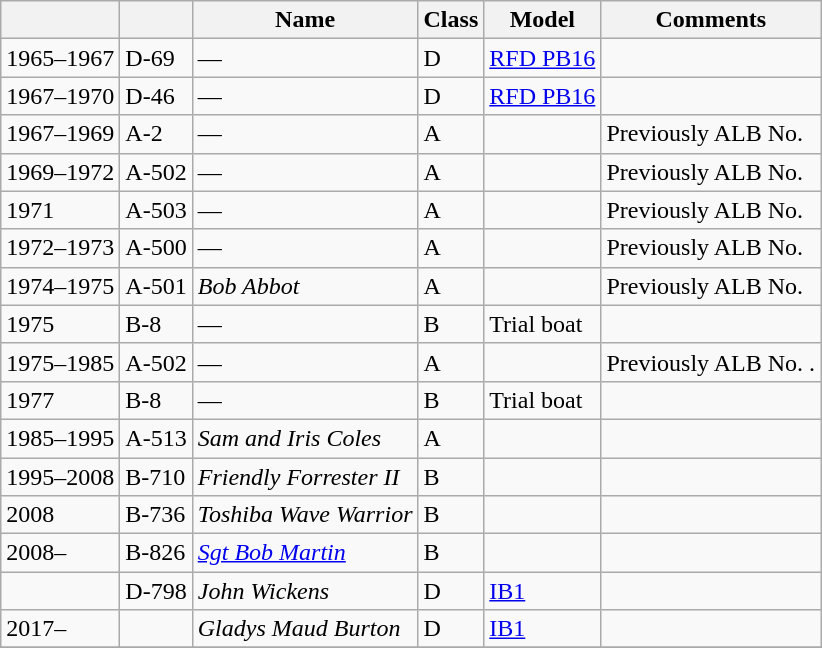<table class="wikitable sortable">
<tr>
<th></th>
<th></th>
<th>Name</th>
<th>Class</th>
<th>Model</th>
<th class=unsortable>Comments</th>
</tr>
<tr>
<td>1965–1967</td>
<td>D-69</td>
<td>—</td>
<td>D</td>
<td><a href='#'>RFD PB16</a></td>
<td></td>
</tr>
<tr>
<td>1967–1970</td>
<td>D-46</td>
<td>—</td>
<td>D</td>
<td><a href='#'>RFD PB16</a></td>
<td></td>
</tr>
<tr>
<td>1967–1969</td>
<td>A-2</td>
<td>—</td>
<td>A</td>
<td></td>
<td>Previously ALB No. </td>
</tr>
<tr>
<td>1969–1972</td>
<td>A-502</td>
<td>—</td>
<td>A</td>
<td></td>
<td>Previously ALB No. </td>
</tr>
<tr>
<td>1971</td>
<td>A-503</td>
<td>—</td>
<td>A</td>
<td></td>
<td>Previously ALB No. </td>
</tr>
<tr>
<td>1972–1973</td>
<td>A-500</td>
<td>—</td>
<td>A</td>
<td></td>
<td>Previously ALB No. </td>
</tr>
<tr>
<td>1974–1975</td>
<td>A-501</td>
<td><em>Bob Abbot</em></td>
<td>A</td>
<td></td>
<td>Previously  ALB No. </td>
</tr>
<tr>
<td>1975</td>
<td>B-8</td>
<td>—</td>
<td>B</td>
<td>Trial boat</td>
<td></td>
</tr>
<tr>
<td>1975–1985</td>
<td>A-502</td>
<td>—</td>
<td>A</td>
<td></td>
<td>Previously ALB No. .</td>
</tr>
<tr>
<td>1977</td>
<td>B-8</td>
<td>—</td>
<td>B</td>
<td>Trial boat</td>
<td></td>
</tr>
<tr>
<td>1985–1995</td>
<td>A-513</td>
<td><em>Sam and Iris Coles</em></td>
<td>A</td>
<td></td>
<td></td>
</tr>
<tr>
<td>1995–2008</td>
<td>B-710</td>
<td><em>Friendly Forrester II</em></td>
<td>B</td>
<td></td>
<td></td>
</tr>
<tr>
<td>2008</td>
<td>B-736</td>
<td><em>Toshiba Wave Warrior</em></td>
<td>B</td>
<td></td>
<td></td>
</tr>
<tr>
<td>2008–</td>
<td>B-826</td>
<td><a href='#'><em>Sgt Bob Martin<br></em></a></td>
<td>B</td>
<td></td>
<td></td>
</tr>
<tr>
<td></td>
<td>D-798</td>
<td><em>John Wickens</em></td>
<td>D</td>
<td><a href='#'>IB1</a></td>
<td></td>
</tr>
<tr>
<td>2017–</td>
<td></td>
<td><em>Gladys Maud Burton</em></td>
<td>D</td>
<td><a href='#'>IB1</a></td>
<td></td>
</tr>
<tr>
</tr>
</table>
